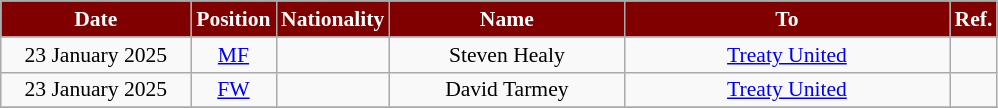<table class="wikitable"  style="text-align:center; font-size:90%; ">
<tr>
<th style="background:#800000; color:#FFFFFF; width:120px;">Date</th>
<th style="background:#800000; color:#FFFFFF; width:50px;">Position</th>
<th style="background:#800000; color:#FFFFFF; width:50px;">Nationality</th>
<th style="background:#800000; color:#FFFFFF; width:150px;">Name</th>
<th style="background:#800000; color:#FFFFFF; width:210px;">To</th>
<th style="background:#800000; color:#FFFFFF; width:25px;">Ref.</th>
</tr>
<tr>
</tr>
<tr>
<td>23 January 2025</td>
<td><a href='#'>MF</a></td>
<td></td>
<td>Steven Healy</td>
<td> <a href='#'>Treaty United</a></td>
<td></td>
</tr>
<tr>
<td>23 January 2025</td>
<td><a href='#'>FW</a></td>
<td></td>
<td>David Tarmey</td>
<td> <a href='#'>Treaty United</a></td>
<td></td>
</tr>
<tr>
</tr>
</table>
